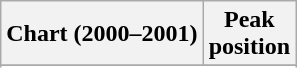<table class="wikitable sortable">
<tr>
<th align="left">Chart (2000–2001)</th>
<th align="center">Peak<br>position</th>
</tr>
<tr>
</tr>
<tr>
</tr>
<tr>
</tr>
</table>
